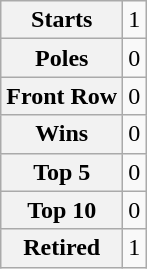<table class="wikitable" style="text-align:center">
<tr>
<th>Starts</th>
<td>1</td>
</tr>
<tr>
<th>Poles</th>
<td>0</td>
</tr>
<tr>
<th>Front Row</th>
<td>0</td>
</tr>
<tr>
<th>Wins</th>
<td>0</td>
</tr>
<tr>
<th>Top 5</th>
<td>0</td>
</tr>
<tr>
<th>Top 10</th>
<td>0</td>
</tr>
<tr>
<th>Retired</th>
<td>1</td>
</tr>
</table>
